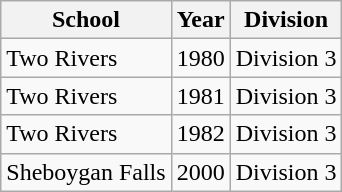<table class="wikitable">
<tr>
<th>School</th>
<th>Year</th>
<th>Division</th>
</tr>
<tr>
<td>Two Rivers</td>
<td>1980</td>
<td>Division 3</td>
</tr>
<tr>
<td>Two Rivers</td>
<td>1981</td>
<td>Division 3</td>
</tr>
<tr>
<td>Two Rivers</td>
<td>1982</td>
<td>Division 3</td>
</tr>
<tr>
<td>Sheboygan Falls</td>
<td>2000</td>
<td>Division 3</td>
</tr>
</table>
